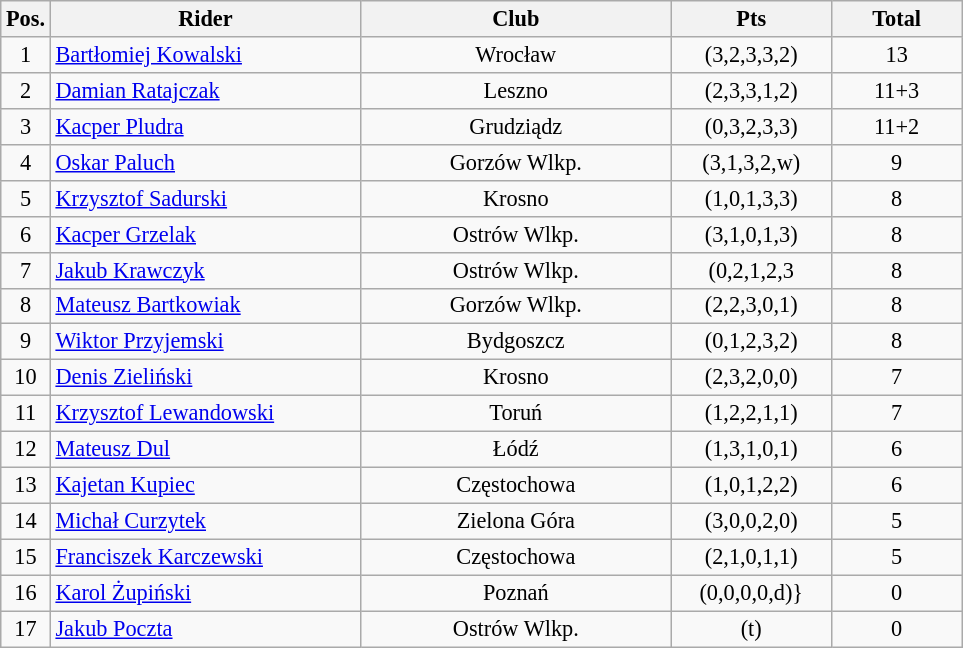<table class=wikitable style="font-size:93%;">
<tr>
<th width=25px>Pos.</th>
<th width=200px>Rider</th>
<th width=200px>Club</th>
<th width=100px>Pts</th>
<th width=80px>Total</th>
</tr>
<tr align=center>
<td>1</td>
<td align=left><a href='#'>Bartłomiej Kowalski</a></td>
<td>Wrocław</td>
<td>(3,2,3,3,2)</td>
<td>13</td>
</tr>
<tr align=center>
<td>2</td>
<td align=left><a href='#'>Damian Ratajczak</a></td>
<td>Leszno</td>
<td>(2,3,3,1,2)</td>
<td>11+3</td>
</tr>
<tr align=center>
<td>3</td>
<td align=left><a href='#'>Kacper Pludra</a></td>
<td>Grudziądz</td>
<td>(0,3,2,3,3)</td>
<td>11+2</td>
</tr>
<tr align=center>
<td>4</td>
<td align=left><a href='#'>Oskar Paluch</a></td>
<td>Gorzów Wlkp.</td>
<td>(3,1,3,2,w)</td>
<td>9</td>
</tr>
<tr align=center>
<td>5</td>
<td align=left><a href='#'>Krzysztof Sadurski</a></td>
<td>Krosno</td>
<td>(1,0,1,3,3)</td>
<td>8</td>
</tr>
<tr align=center>
<td>6</td>
<td align=left><a href='#'>Kacper Grzelak</a></td>
<td>Ostrów Wlkp.</td>
<td>(3,1,0,1,3)</td>
<td>8</td>
</tr>
<tr align=center>
<td>7</td>
<td align=left><a href='#'>Jakub Krawczyk</a></td>
<td>Ostrów Wlkp.</td>
<td>(0,2,1,2,3</td>
<td>8</td>
</tr>
<tr align=center>
<td>8</td>
<td align=left><a href='#'>Mateusz Bartkowiak</a></td>
<td>Gorzów Wlkp.</td>
<td>(2,2,3,0,1)</td>
<td>8</td>
</tr>
<tr align=center>
<td>9</td>
<td align=left><a href='#'>Wiktor Przyjemski</a></td>
<td>Bydgoszcz</td>
<td>(0,1,2,3,2)</td>
<td>8</td>
</tr>
<tr align=center>
<td>10</td>
<td align=left><a href='#'>Denis Zieliński</a></td>
<td>Krosno</td>
<td>(2,3,2,0,0)</td>
<td>7</td>
</tr>
<tr align=center>
<td>11</td>
<td align=left><a href='#'>Krzysztof Lewandowski</a></td>
<td>Toruń</td>
<td>(1,2,2,1,1)</td>
<td>7</td>
</tr>
<tr align=center>
<td>12</td>
<td align=left><a href='#'>Mateusz Dul</a></td>
<td>Łódź</td>
<td>(1,3,1,0,1)</td>
<td>6</td>
</tr>
<tr align=center>
<td>13</td>
<td align=left><a href='#'>Kajetan Kupiec</a></td>
<td>Częstochowa</td>
<td>(1,0,1,2,2)</td>
<td>6</td>
</tr>
<tr align=center>
<td>14</td>
<td align=left><a href='#'>Michał Curzytek</a></td>
<td>Zielona Góra</td>
<td>(3,0,0,2,0)</td>
<td>5</td>
</tr>
<tr align=center>
<td>15</td>
<td align=left><a href='#'>Franciszek Karczewski</a></td>
<td>Częstochowa</td>
<td>(2,1,0,1,1)</td>
<td>5</td>
</tr>
<tr align=center>
<td>16</td>
<td align=left><a href='#'>Karol Żupiński</a></td>
<td>Poznań</td>
<td>(0,0,0,0,d)}</td>
<td>0</td>
</tr>
<tr align=center>
<td>17</td>
<td align=left><a href='#'>Jakub Poczta</a></td>
<td>Ostrów Wlkp.</td>
<td>(t)</td>
<td>0</td>
</tr>
</table>
